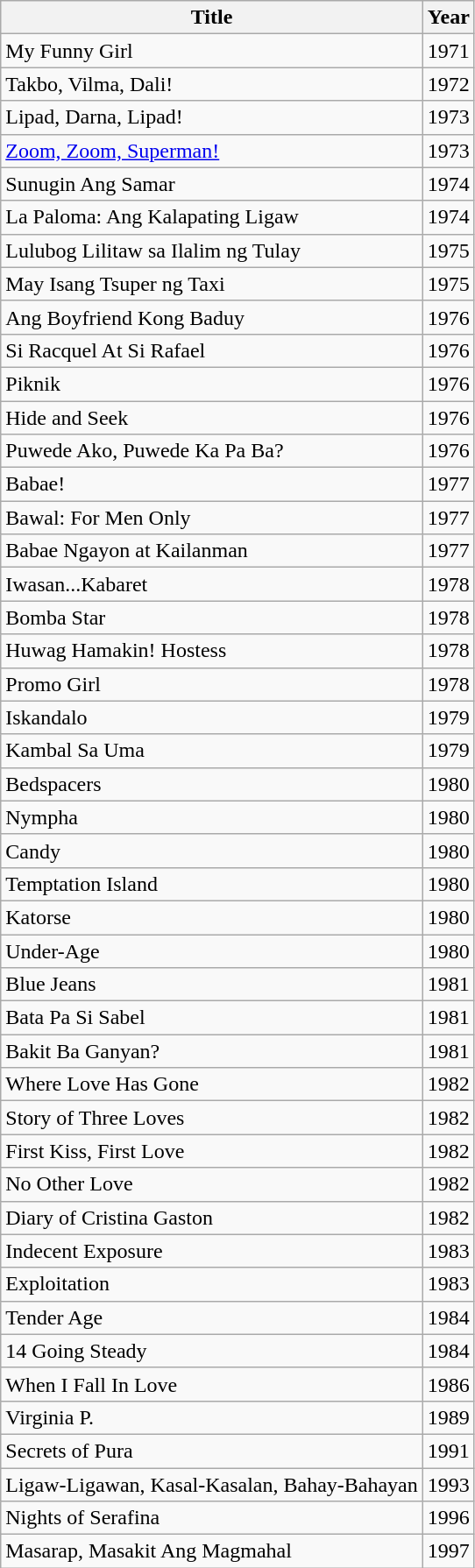<table class="wikitable">
<tr>
<th>Title</th>
<th>Year</th>
</tr>
<tr>
<td>My Funny Girl</td>
<td>1971</td>
</tr>
<tr>
<td>Takbo, Vilma, Dali!</td>
<td>1972</td>
</tr>
<tr>
<td>Lipad, Darna, Lipad!</td>
<td>1973</td>
</tr>
<tr>
<td><a href='#'>Zoom, Zoom, Superman!</a></td>
<td>1973</td>
</tr>
<tr>
<td>Sunugin Ang Samar</td>
<td>1974</td>
</tr>
<tr>
<td>La Paloma: Ang Kalapating Ligaw</td>
<td>1974</td>
</tr>
<tr>
<td>Lulubog Lilitaw sa Ilalim ng Tulay</td>
<td>1975</td>
</tr>
<tr>
<td>May Isang Tsuper ng Taxi</td>
<td>1975</td>
</tr>
<tr>
<td>Ang Boyfriend Kong Baduy</td>
<td>1976</td>
</tr>
<tr>
<td>Si Racquel At Si Rafael</td>
<td>1976</td>
</tr>
<tr>
<td>Piknik</td>
<td>1976</td>
</tr>
<tr>
<td>Hide and Seek</td>
<td>1976</td>
</tr>
<tr>
<td>Puwede Ako, Puwede Ka Pa Ba?</td>
<td>1976</td>
</tr>
<tr>
<td>Babae!</td>
<td>1977</td>
</tr>
<tr>
<td>Bawal: For Men Only</td>
<td>1977</td>
</tr>
<tr>
<td>Babae Ngayon at Kailanman</td>
<td>1977</td>
</tr>
<tr>
<td>Iwasan...Kabaret</td>
<td>1978</td>
</tr>
<tr>
<td>Bomba Star</td>
<td>1978</td>
</tr>
<tr>
<td>Huwag Hamakin! Hostess</td>
<td>1978</td>
</tr>
<tr>
<td>Promo Girl</td>
<td>1978</td>
</tr>
<tr>
<td>Iskandalo</td>
<td>1979</td>
</tr>
<tr>
<td>Kambal Sa Uma</td>
<td>1979</td>
</tr>
<tr>
<td>Bedspacers</td>
<td>1980</td>
</tr>
<tr>
<td>Nympha</td>
<td>1980</td>
</tr>
<tr>
<td>Candy</td>
<td>1980</td>
</tr>
<tr>
<td>Temptation Island</td>
<td>1980</td>
</tr>
<tr>
<td>Katorse</td>
<td>1980</td>
</tr>
<tr>
<td>Under-Age</td>
<td>1980</td>
</tr>
<tr>
<td>Blue Jeans</td>
<td>1981</td>
</tr>
<tr>
<td>Bata Pa Si Sabel</td>
<td>1981</td>
</tr>
<tr>
<td>Bakit Ba Ganyan?</td>
<td>1981</td>
</tr>
<tr>
<td>Where Love Has Gone</td>
<td>1982</td>
</tr>
<tr>
<td>Story of Three Loves</td>
<td>1982</td>
</tr>
<tr>
<td>First Kiss, First Love</td>
<td>1982</td>
</tr>
<tr>
<td>No Other Love</td>
<td>1982</td>
</tr>
<tr>
<td>Diary of Cristina Gaston</td>
<td>1982</td>
</tr>
<tr>
<td>Indecent Exposure</td>
<td>1983</td>
</tr>
<tr>
<td>Exploitation</td>
<td>1983</td>
</tr>
<tr>
<td>Tender Age</td>
<td>1984</td>
</tr>
<tr>
<td>14 Going Steady</td>
<td>1984</td>
</tr>
<tr>
<td>When I Fall In Love</td>
<td>1986</td>
</tr>
<tr>
<td>Virginia P.</td>
<td>1989</td>
</tr>
<tr>
<td>Secrets of Pura</td>
<td>1991</td>
</tr>
<tr>
<td>Ligaw-Ligawan, Kasal-Kasalan, Bahay-Bahayan</td>
<td>1993</td>
</tr>
<tr>
<td>Nights of Serafina</td>
<td>1996</td>
</tr>
<tr>
<td>Masarap, Masakit Ang Magmahal</td>
<td>1997</td>
</tr>
</table>
